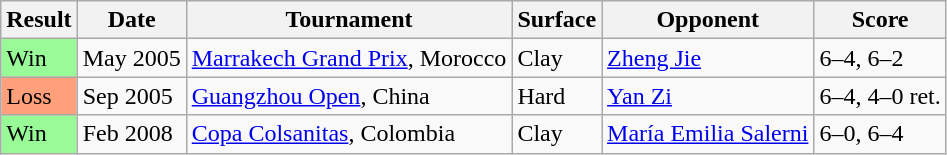<table class="sortable wikitable">
<tr>
<th>Result</th>
<th>Date</th>
<th>Tournament</th>
<th>Surface</th>
<th>Opponent</th>
<th class="unsortable">Score</th>
</tr>
<tr>
<td style="background:#98fb98;">Win</td>
<td>May 2005</td>
<td><a href='#'>Marrakech Grand Prix</a>, Morocco</td>
<td>Clay</td>
<td> <a href='#'>Zheng Jie</a></td>
<td>6–4, 6–2</td>
</tr>
<tr>
<td style="background:#ffa07a;">Loss</td>
<td>Sep 2005</td>
<td><a href='#'>Guangzhou Open</a>, China</td>
<td>Hard</td>
<td> <a href='#'>Yan Zi</a></td>
<td>6–4, 4–0 ret.</td>
</tr>
<tr>
<td style="background:#98fb98;">Win</td>
<td>Feb 2008</td>
<td><a href='#'>Copa Colsanitas</a>, Colombia</td>
<td>Clay</td>
<td> <a href='#'>María Emilia Salerni</a></td>
<td>6–0, 6–4</td>
</tr>
</table>
